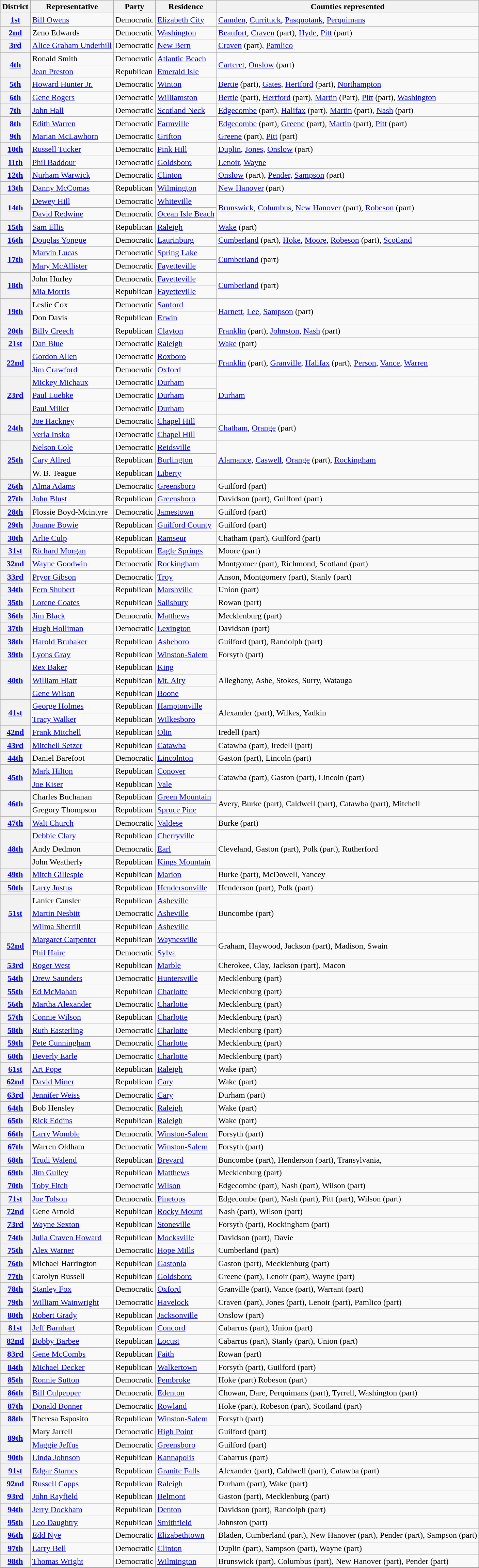<table class="wikitable sortable">
<tr>
<th>District</th>
<th>Representative</th>
<th>Party</th>
<th>Residence</th>
<th>Counties represented</th>
</tr>
<tr>
<th><a href='#'>1st</a></th>
<td data-sort-value="Owens, William C."><a href='#'>Bill Owens</a></td>
<td>Democratic</td>
<td><a href='#'>Elizabeth City</a></td>
<td><a href='#'>Camden</a>, <a href='#'>Currituck</a>, <a href='#'>Pasquotank</a>, <a href='#'>Perquimans</a></td>
</tr>
<tr>
<th><a href='#'>2nd</a></th>
<td data-sort-value="Edwards, Zeno">Zeno Edwards</td>
<td>Democratic</td>
<td><a href='#'>Washington</a></td>
<td><a href='#'>Beaufort</a>, <a href='#'>Craven</a> (part), <a href='#'>Hyde</a>, <a href='#'>Pitt</a> (part)</td>
</tr>
<tr>
<th><a href='#'>3rd</a></th>
<td data-sort-value="Underhill, Alice Graham"><a href='#'>Alice Graham Underhill</a></td>
<td>Democratic</td>
<td><a href='#'>New Bern</a></td>
<td><a href='#'>Craven</a> (part), <a href='#'>Pamlico</a></td>
</tr>
<tr>
<th rowspan=2><a href='#'>4th</a></th>
<td data-sort-value="Smith, Ronald">Ronald Smith</td>
<td>Democratic</td>
<td><a href='#'>Atlantic Beach</a></td>
<td rowspan=2><a href='#'>Carteret</a>, <a href='#'>Onslow</a> (part)</td>
</tr>
<tr>
<td data-sort-value="Preston, Jean R."><a href='#'>Jean Preston</a></td>
<td>Republican</td>
<td><a href='#'>Emerald Isle</a></td>
</tr>
<tr>
<th><a href='#'>5th</a></th>
<td data-sort-value="Hunter, Howard J Jr."><a href='#'>Howard Hunter Jr.</a></td>
<td>Democratic</td>
<td><a href='#'>Winton</a></td>
<td><a href='#'>Bertie</a> (part), <a href='#'>Gates</a>, <a href='#'>Hertford</a> (part), <a href='#'>Northampton</a></td>
</tr>
<tr>
<th><a href='#'>6th</a></th>
<td data-sort-value="Rogers, Gene"><a href='#'>Gene Rogers</a></td>
<td>Democratic</td>
<td><a href='#'>Williamston</a></td>
<td><a href='#'>Bertie</a> (part), <a href='#'>Hertford</a> (part), <a href='#'>Martin</a> (Part), <a href='#'>Pitt</a> (part), <a href='#'>Washington</a></td>
</tr>
<tr>
<th><a href='#'>7th</a></th>
<td data-sort-value="Hall, John D."><a href='#'>John Hall</a></td>
<td>Democratic</td>
<td><a href='#'>Scotland Neck</a></td>
<td><a href='#'>Edgecombe</a> (part), <a href='#'>Halifax</a> (part), <a href='#'>Martin</a> (part), <a href='#'>Nash</a> (part)</td>
</tr>
<tr>
<th><a href='#'>8th</a></th>
<td data-sort-value="Warren, Edith D."><a href='#'>Edith Warren</a></td>
<td>Democratic</td>
<td><a href='#'>Farmville</a></td>
<td><a href='#'>Edgecombe</a> (part), <a href='#'>Greene</a> (part), <a href='#'>Martin</a> (part), <a href='#'>Pitt</a> (part)</td>
</tr>
<tr>
<th><a href='#'>9th</a></th>
<td data-sort-value="McLawhorn, Marian N."><a href='#'>Marian McLawhorn</a></td>
<td>Democratic</td>
<td><a href='#'>Grifton</a></td>
<td><a href='#'>Greene</a> (part), <a href='#'>Pitt</a> (part)</td>
</tr>
<tr>
<th><a href='#'>10th</a></th>
<td data-sort-value="Tucker, Russell E."><a href='#'>Russell Tucker</a></td>
<td>Democratic</td>
<td><a href='#'>Pink Hill</a></td>
<td><a href='#'>Duplin</a>, <a href='#'>Jones</a>, <a href='#'>Onslow</a> (part)</td>
</tr>
<tr>
<th><a href='#'>11th</a></th>
<td data-sort-value="Baddour, Phil"><a href='#'>Phil Baddour</a></td>
<td>Democratic</td>
<td><a href='#'>Goldsboro</a></td>
<td><a href='#'>Lenoir</a>, <a href='#'>Wayne</a></td>
</tr>
<tr>
<th><a href='#'>12th</a></th>
<td data-sort-value="Warwick, Nurham O."><a href='#'>Nurham Warwick</a></td>
<td>Democratic</td>
<td><a href='#'>Clinton</a></td>
<td><a href='#'>Onslow</a> (part), <a href='#'>Pender</a>, <a href='#'>Sampson</a> (part)</td>
</tr>
<tr>
<th><a href='#'>13th</a></th>
<td data-sort-value="McComas, Daniel F."><a href='#'>Danny McComas</a></td>
<td>Republican</td>
<td><a href='#'>Wilmington</a></td>
<td><a href='#'>New Hanover</a> (part)</td>
</tr>
<tr>
<th rowspan=2><a href='#'>14th</a></th>
<td data-sort-value="Hill, Dewey L."><a href='#'>Dewey Hill</a></td>
<td>Democratic</td>
<td><a href='#'>Whiteville</a></td>
<td rowspan=2><a href='#'>Brunswick</a>, <a href='#'>Columbus</a>, <a href='#'>New Hanover</a> (part), <a href='#'>Robeson</a> (part)</td>
</tr>
<tr>
<td data-sort-value="Redwine, E. David"><a href='#'>David Redwine</a></td>
<td>Democratic</td>
<td><a href='#'>Ocean Isle Beach</a></td>
</tr>
<tr>
<th><a href='#'>15th</a></th>
<td data-sort-value="Ellis, J. Sam"><a href='#'>Sam Ellis</a></td>
<td>Republican</td>
<td><a href='#'>Raleigh</a></td>
<td><a href='#'>Wake</a> (part)</td>
</tr>
<tr>
<th><a href='#'>16th</a></th>
<td data-sort-value="Yongue, Douglas Y."><a href='#'>Douglas Yongue</a></td>
<td>Democratic</td>
<td><a href='#'>Laurinburg</a></td>
<td><a href='#'>Cumberland</a> (part), <a href='#'>Hoke</a>, <a href='#'>Moore</a>, <a href='#'>Robeson</a> (part), <a href='#'>Scotland</a></td>
</tr>
<tr>
<th rowspan=2><a href='#'>17th</a></th>
<td data-sort-value="Lucas, Marvin W."><a href='#'>Marvin Lucas</a></td>
<td>Democratic</td>
<td><a href='#'>Spring Lake</a></td>
<td rowspan=2><a href='#'>Cumberland</a> (part)</td>
</tr>
<tr>
<td data-sort-value="McAllister, Mary E."><a href='#'>Mary McAllister</a></td>
<td>Democratic</td>
<td><a href='#'>Fayetteville</a></td>
</tr>
<tr>
<th rowspan=2><a href='#'>18th</a></th>
<td data-sort-value="Hurley, John W.">John Hurley</td>
<td>Democratic</td>
<td><a href='#'>Fayetteville</a></td>
<td rowspan=2><a href='#'>Cumberland</a> (part)</td>
</tr>
<tr>
<td data-sort-value="White, Mia"><a href='#'>Mia Morris</a></td>
<td>Republican</td>
<td><a href='#'>Fayetteville</a></td>
</tr>
<tr>
<th rowspan=2><a href='#'>19th</a></th>
<td data-sort-value="Cox, Leslie">Leslie Cox</td>
<td>Democratic</td>
<td><a href='#'>Sanford</a></td>
<td rowspan=2><a href='#'>Harnett</a>, <a href='#'>Lee</a>, <a href='#'>Sampson</a> (part)</td>
</tr>
<tr>
<td data-sort-value="Davis, Don">Don Davis</td>
<td>Republican</td>
<td><a href='#'>Erwin</a></td>
</tr>
<tr>
<th><a href='#'>20th</a></th>
<td data-sort-value="Creech, Billy J."><a href='#'>Billy Creech</a></td>
<td>Republican</td>
<td><a href='#'>Clayton</a></td>
<td><a href='#'>Franklin</a> (part), <a href='#'>Johnston</a>, <a href='#'>Nash</a> (part)</td>
</tr>
<tr>
<th><a href='#'>21st</a></th>
<td data-sort-value="Blue, Dan"><a href='#'>Dan Blue</a></td>
<td>Democratic</td>
<td><a href='#'>Raleigh</a></td>
<td><a href='#'>Wake</a> (part)</td>
</tr>
<tr>
<th rowspan=2><a href='#'>22nd</a></th>
<td data-sort-value="Allen, Gordan P."><a href='#'>Gordon Allen</a></td>
<td>Democratic</td>
<td><a href='#'>Roxboro</a></td>
<td rowspan=2><a href='#'>Franklin</a> (part), <a href='#'>Granville</a>, <a href='#'>Halifax</a> (part), <a href='#'>Person</a>, <a href='#'>Vance</a>, <a href='#'>Warren</a></td>
</tr>
<tr>
<td data-sort-value="Crawford, James W."><a href='#'>Jim Crawford</a></td>
<td>Democratic</td>
<td><a href='#'>Oxford</a></td>
</tr>
<tr>
<th rowspan=3><a href='#'>23rd</a></th>
<td data-sort-value="Michaux, Mickey"><a href='#'>Mickey Michaux</a></td>
<td>Democratic</td>
<td><a href='#'>Durham</a></td>
<td rowspan=3><a href='#'>Durham</a></td>
</tr>
<tr>
<td data-sort-value="Luebke, Paul"><a href='#'>Paul Luebke</a></td>
<td>Democratic</td>
<td><a href='#'>Durham</a></td>
</tr>
<tr>
<td data-sort-value="Miller, Paul"><a href='#'>Paul Miller</a></td>
<td>Democratic</td>
<td><a href='#'>Durham</a></td>
</tr>
<tr>
<th rowspan=2><a href='#'>24th</a></th>
<td data-sort-value="Hackney, Joe"><a href='#'>Joe Hackney</a></td>
<td>Democratic</td>
<td><a href='#'>Chapel Hill</a></td>
<td rowspan=2><a href='#'>Chatham</a>, <a href='#'>Orange</a> (part)</td>
</tr>
<tr>
<td data-sort-value="Insko, Verla C."><a href='#'>Verla Insko</a></td>
<td>Democratic</td>
<td><a href='#'>Chapel Hill</a></td>
</tr>
<tr>
<th rowspan=3><a href='#'>25th</a></th>
<td data-sort-value="Cole, E. Nelson"><a href='#'>Nelson Cole</a></td>
<td>Democratic</td>
<td><a href='#'>Reidsville</a></td>
<td rowspan=3><a href='#'>Alamance</a>, <a href='#'>Caswell</a>, <a href='#'>Orange</a> (part), <a href='#'>Rockingham</a></td>
</tr>
<tr>
<td data-sort-value="Allred, Cary D."><a href='#'>Cary Allred</a></td>
<td>Republican</td>
<td><a href='#'>Burlington</a></td>
</tr>
<tr>
<td data-sort-value="Teague, W. B.">W. B. Teague</td>
<td>Republican</td>
<td><a href='#'>Liberty</a></td>
</tr>
<tr>
<th><a href='#'>26th</a></th>
<td data-sort-value="Adams, Alma S."><a href='#'>Alma Adams</a></td>
<td>Democratic</td>
<td><a href='#'>Greensboro</a></td>
<td>Guilford (part)</td>
</tr>
<tr>
<th><a href='#'>27th</a></th>
<td data-sort-value="Blust, John M."><a href='#'>John Blust</a></td>
<td>Republican</td>
<td><a href='#'>Greensboro</a></td>
<td>Davidson (part), Guilford (part)</td>
</tr>
<tr>
<th><a href='#'>28th</a></th>
<td data-sort-value="Boyd-Mint, Flossie">Flossie Boyd-Mcintyre</td>
<td>Democratic</td>
<td><a href='#'>Jamestown</a></td>
<td>Guilford (part)</td>
</tr>
<tr>
<th><a href='#'>29th</a></th>
<td data-sort-value="Bowie, Joanne W."><a href='#'>Joanne Bowie</a></td>
<td>Republican</td>
<td><a href='#'>Guilford County</a></td>
<td>Guilford (part)</td>
</tr>
<tr>
<th><a href='#'>30th</a></th>
<td data-sort-value="Culp, Arlie F."><a href='#'>Arlie Culp</a></td>
<td>Republican</td>
<td><a href='#'>Ramseur</a></td>
<td>Chatham (part), Guilford (part)</td>
</tr>
<tr>
<th><a href='#'>31st</a></th>
<td data-sort-value="Morgan, Richard T."><a href='#'>Richard Morgan</a></td>
<td>Republican</td>
<td><a href='#'>Eagle Springs</a></td>
<td>Moore (part)</td>
</tr>
<tr>
<th><a href='#'>32nd</a></th>
<td data-sort-value="Goodwin, G. Wayne"><a href='#'>Wayne Goodwin</a></td>
<td>Democratic</td>
<td><a href='#'>Rockingham</a></td>
<td>Montgomer (part), Richmond, Scotland (part)</td>
</tr>
<tr>
<th><a href='#'>33rd</a></th>
<td data-sort-value="Gibson, Pryor A."><a href='#'>Pryor Gibson</a></td>
<td>Democratic</td>
<td><a href='#'>Troy</a></td>
<td>Anson, Montgomery (part), Stanly (part)</td>
</tr>
<tr>
<th><a href='#'>34th</a></th>
<td data-sort-value="Shubert, Fern"><a href='#'>Fern Shubert</a></td>
<td>Republican</td>
<td><a href='#'>Marshville</a></td>
<td>Union (part)</td>
</tr>
<tr>
<th><a href='#'>35th</a></th>
<td data-sort-value="Coates, Lorene T."><a href='#'>Lorene Coates</a></td>
<td>Republican</td>
<td><a href='#'>Salisbury</a></td>
<td>Rowan (part)</td>
</tr>
<tr>
<th><a href='#'>36th</a></th>
<td data-sort-value="Black, James B."><a href='#'>Jim Black</a></td>
<td>Democratic</td>
<td><a href='#'>Matthews</a></td>
<td>Mecklenburg (part)</td>
</tr>
<tr>
<th><a href='#'>37th</a></th>
<td data-sort-value="Holliman, L. Hugh"><a href='#'>Hugh Holliman</a></td>
<td>Democratic</td>
<td><a href='#'>Lexington</a></td>
<td>Davidson (part)</td>
</tr>
<tr>
<th><a href='#'>38th</a></th>
<td data-sort-value="Brubaker, Harold J."><a href='#'>Harold Brubaker</a></td>
<td>Republican</td>
<td><a href='#'>Asheboro</a></td>
<td>Guilford (part), Randolph (part)</td>
</tr>
<tr>
<th><a href='#'>39th</a></th>
<td data-sort-value="Gray, Lyons"><a href='#'>Lyons Gray</a></td>
<td>Republican</td>
<td><a href='#'>Winston-Salem</a></td>
<td>Forsyth (part)</td>
</tr>
<tr>
<th rowspan=3><a href='#'>40th</a></th>
<td data-sort-value="Baker, Rex L."><a href='#'>Rex Baker</a></td>
<td>Republican</td>
<td><a href='#'>King</a></td>
<td rowspan=3>Alleghany, Ashe, Stokes, Surry, Watauga</td>
</tr>
<tr>
<td data-sort-value="Hiatt, William S."><a href='#'>William Hiatt</a></td>
<td>Republican</td>
<td><a href='#'>Mt. Airy</a></td>
</tr>
<tr>
<td data-sort-value="Wilson, W. Eugene"><a href='#'>Gene Wilson</a></td>
<td>Republican</td>
<td><a href='#'>Boone</a></td>
</tr>
<tr>
<th rowspan=2><a href='#'>41st</a></th>
<td data-sort-value="Holmes, George M."><a href='#'>George Holmes</a></td>
<td>Republican</td>
<td><a href='#'>Hamptonville</a></td>
<td rowspan=2>Alexander (part), Wilkes, Yadkin</td>
</tr>
<tr>
<td data-sort-value="Walker, R. Tracy"><a href='#'>Tracy Walker</a></td>
<td>Republican</td>
<td><a href='#'>Wilkesboro</a></td>
</tr>
<tr>
<th><a href='#'>42nd</a></th>
<td data-sort-value="Mitchell, W. Franklin"><a href='#'>Frank Mitchell</a></td>
<td>Republican</td>
<td><a href='#'>Olin</a></td>
<td>Iredell (part)</td>
</tr>
<tr>
<th><a href='#'>43rd</a></th>
<td data-sort-value="Setzer, Mitchell S."><a href='#'>Mitchell Setzer</a></td>
<td>Republican</td>
<td><a href='#'>Catawba</a></td>
<td>Catawba (part), Iredell (part)</td>
</tr>
<tr>
<th><a href='#'>44th</a></th>
<td data-sort-value="Barefoot, Daniel W.">Daniel Barefoot</td>
<td>Democratic</td>
<td><a href='#'>Lincolnton</a></td>
<td>Gaston (part), Lincoln (part)</td>
</tr>
<tr>
<th rowspan=2><a href='#'>45th</a></th>
<td data-sort-value="Hilton, Mark"><a href='#'>Mark Hilton</a></td>
<td>Republican</td>
<td><a href='#'>Conover</a></td>
<td rowspan=2>Catawba (part), Gaston (part), Lincoln (part)</td>
</tr>
<tr>
<td data-sort-value="Kiser, Joe L."><a href='#'>Joe Kiser</a></td>
<td>Republican</td>
<td><a href='#'>Vale</a></td>
</tr>
<tr>
<th rowspan=2><a href='#'>46th</a></th>
<td data-sort-value="Buchanan, Charles F.">Charles Buchanan</td>
<td>Republican</td>
<td><a href='#'>Green Mountain</a></td>
<td rowspan=2>Avery, Burke (part), Caldwell (part), Catawba (part), Mitchell</td>
</tr>
<tr>
<td data-sort-value="Thompson, Gregory J.">Gregory Thompson</td>
<td>Republican</td>
<td><a href='#'>Spruce Pine</a></td>
</tr>
<tr>
<th><a href='#'>47th</a></th>
<td data-sort-value="Church, Walter G."><a href='#'>Walt Church</a></td>
<td>Democratic</td>
<td><a href='#'>Valdese</a></td>
<td>Burke (part)</td>
</tr>
<tr>
<th rowspan=3><a href='#'>48th</a></th>
<td data-sort-value="Clary, Debbie A."><a href='#'>Debbie Clary</a></td>
<td>Republican</td>
<td><a href='#'>Cherryville</a></td>
<td rowspan=3>Cleveland, Gaston (part), Polk (part), Rutherford</td>
</tr>
<tr>
<td data-sort-value="Dedmon, Andrew T.">Andy Dedmon</td>
<td>Democratic</td>
<td><a href='#'>Earl</a></td>
</tr>
<tr>
<td data-sort-value="Weatherly, John H.">John Weatherly</td>
<td>Republican</td>
<td><a href='#'>Kings Mountain</a></td>
</tr>
<tr>
<th><a href='#'>49th</a></th>
<td data-sort-value="Gillespie, Mitch"><a href='#'>Mitch Gillespie</a></td>
<td>Republican</td>
<td><a href='#'>Marion</a></td>
<td>Burke (part), McDowell, Yancey</td>
</tr>
<tr>
<th><a href='#'>50th</a></th>
<td data-sort-value="Justus, Larry T."><a href='#'>Larry Justus</a></td>
<td>Republican</td>
<td><a href='#'>Hendersonville</a></td>
<td>Henderson (part), Polk (part)</td>
</tr>
<tr>
<th rowspan=3><a href='#'>51st</a></th>
<td data-sort-value="Cansler, Lanier M.">Lanier Cansler</td>
<td>Republican</td>
<td><a href='#'>Asheville</a></td>
<td rowspan=3>Buncombe (part)</td>
</tr>
<tr>
<td data-sort-value="Nesbitt, Martin"><a href='#'>Martin Nesbitt</a></td>
<td>Democratic</td>
<td><a href='#'>Asheville</a></td>
</tr>
<tr>
<td data-sort-value="Sherrill, Wilma M."><a href='#'>Wilma Sherrill</a></td>
<td>Republican</td>
<td><a href='#'>Asheville</a></td>
</tr>
<tr>
<th rowspan=2><a href='#'>52nd</a></th>
<td data-sort-value="Carpenter, Margaret"><a href='#'>Margaret Carpenter</a></td>
<td>Republican</td>
<td><a href='#'>Waynesville</a></td>
<td rowspan=2>Graham, Haywood, Jackson (part), Madison, Swain</td>
</tr>
<tr>
<td data-sort-value="Haire, R. Phillip"><a href='#'>Phil Haire</a></td>
<td>Democratic</td>
<td><a href='#'>Sylva</a></td>
</tr>
<tr>
<th><a href='#'>53rd</a></th>
<td data-sort-value="West, Roger"><a href='#'>Roger West</a></td>
<td>Republican</td>
<td><a href='#'>Marble</a></td>
<td>Cherokee, Clay, Jackson (part), Macon</td>
</tr>
<tr>
<th><a href='#'>54th</a></th>
<td data-sort-value="Saunders, Drew P."><a href='#'>Drew Saunders</a></td>
<td>Democratic</td>
<td><a href='#'>Huntersville</a></td>
<td>Mecklenburg (part)</td>
</tr>
<tr>
<th><a href='#'>55th</a></th>
<td data-sort-value="McMahan, W. Edwin"><a href='#'>Ed McMahan</a></td>
<td>Republican</td>
<td><a href='#'>Charlotte</a></td>
<td>Mecklenburg (part)</td>
</tr>
<tr>
<th><a href='#'>56th</a></th>
<td data-sort-value="Alexander, Martha B."><a href='#'>Martha Alexander</a></td>
<td>Democratic</td>
<td><a href='#'>Charlotte</a></td>
<td>Mecklenburg (part)</td>
</tr>
<tr>
<th><a href='#'>57th</a></th>
<td data-sort-value="Wilson, Constance K."><a href='#'>Connie Wilson</a></td>
<td>Republican</td>
<td><a href='#'>Charlotte</a></td>
<td>Mecklenburg (part)</td>
</tr>
<tr>
<th><a href='#'>58th</a></th>
<td data-sort-value="Easterling, Ruth M."><a href='#'>Ruth Easterling</a></td>
<td>Democratic</td>
<td><a href='#'>Charlotte</a></td>
<td>Mecklenburg (part)</td>
</tr>
<tr>
<th><a href='#'>59th</a></th>
<td data-sort-value="Cunningham, W. Pete"><a href='#'>Pete Cunningham</a></td>
<td>Democratic</td>
<td><a href='#'>Charlotte</a></td>
<td>Mecklenburg (part)</td>
</tr>
<tr>
<th><a href='#'>60th</a></th>
<td data-sort-value="Earle, Beverly M."><a href='#'>Beverly Earle</a></td>
<td>Democratic</td>
<td><a href='#'>Charlotte</a></td>
<td>Mecklenburg (part)</td>
</tr>
<tr>
<th><a href='#'>61st</a></th>
<td data-sort-value="Pope, Art"><a href='#'>Art Pope</a></td>
<td>Republican</td>
<td><a href='#'>Raleigh</a></td>
<td>Wake (part)</td>
</tr>
<tr>
<th><a href='#'>62nd</a></th>
<td data-sort-value="Miner, David M."><a href='#'>David Miner</a></td>
<td>Republican</td>
<td><a href='#'>Cary</a></td>
<td>Wake (part)</td>
</tr>
<tr>
<th><a href='#'>63rd</a></th>
<td data-sort-value="Weiss, Jennifer"><a href='#'>Jennifer Weiss</a></td>
<td>Democratic</td>
<td><a href='#'>Cary</a></td>
<td>Durham (part)</td>
</tr>
<tr>
<th><a href='#'>64th</a></th>
<td data-sort-value="Hensley, Robert J.">Bob Hensley</td>
<td>Democratic</td>
<td><a href='#'>Raleigh</a></td>
<td>Wake (part)</td>
</tr>
<tr>
<th><a href='#'>65th</a></th>
<td data-sort-value="Eddins, Rick"><a href='#'>Rick Eddins</a></td>
<td>Republican</td>
<td><a href='#'>Raleigh</a></td>
<td>Wake (part)</td>
</tr>
<tr>
<th><a href='#'>66th</a></th>
<td data-sort-value="Womble, Larry W."><a href='#'>Larry Womble</a></td>
<td>Democratic</td>
<td><a href='#'>Winston-Salem</a></td>
<td>Forsyth (part)</td>
</tr>
<tr>
<th><a href='#'>67th</a></th>
<td data-sort-value="Oldham, Warren C.">Warren Oldham</td>
<td>Democratic</td>
<td><a href='#'>Winston-Salem</a></td>
<td>Forsyth (part)</td>
</tr>
<tr>
<th><a href='#'>68th</a></th>
<td data-sort-value="Walend, Trudi"><a href='#'>Trudi Walend</a></td>
<td>Republican</td>
<td><a href='#'>Brevard</a></td>
<td>Buncombe (part), Henderson (part), Transylvania,</td>
</tr>
<tr>
<th><a href='#'>69th</a></th>
<td data-sort-value="Gulley, Jim"><a href='#'>Jim Gulley</a></td>
<td>Republican</td>
<td><a href='#'>Matthews</a></td>
<td>Mecklenburg (part)</td>
</tr>
<tr>
<th><a href='#'>70th</a></th>
<td data-sort-value="Fitch, Milton F."><a href='#'>Toby Fitch</a></td>
<td>Democratic</td>
<td><a href='#'>Wilson</a></td>
<td>Edgecombe (part), Nash (part), Wilson (part)</td>
</tr>
<tr>
<th><a href='#'>71st</a></th>
<td data-sort-value="Tolson, Joe P."><a href='#'>Joe Tolson</a></td>
<td>Democratic</td>
<td><a href='#'>Pinetops</a></td>
<td>Edgecombe (part), Nash (part), Pitt (part), Wilson (part)</td>
</tr>
<tr>
<th><a href='#'>72nd</a></th>
<td data-sort-value="Arnold, Gene G.">Gene Arnold</td>
<td>Republican</td>
<td><a href='#'>Rocky Mount</a></td>
<td>Nash (part), Wilson (part)</td>
</tr>
<tr>
<th><a href='#'>73rd</a></th>
<td data-sort-value="Sexton, P. Wayne"><a href='#'>Wayne Sexton</a></td>
<td>Republican</td>
<td><a href='#'>Stoneville</a></td>
<td>Forsyth (part), Rockingham (part)</td>
</tr>
<tr>
<th><a href='#'>74th</a></th>
<td data-sort-value="Howard, Julia Craven"><a href='#'>Julia Craven Howard</a></td>
<td>Republican</td>
<td><a href='#'>Mocksville</a></td>
<td>Davidson (part), Davie</td>
</tr>
<tr>
<th><a href='#'>75th</a></th>
<td data-sort-value="Warner, Alex"><a href='#'>Alex Warner</a></td>
<td>Democratic</td>
<td><a href='#'>Hope Mills</a></td>
<td>Cumberland (part)</td>
</tr>
<tr>
<th><a href='#'>76th</a></th>
<td data-sort-value="Harrington, Michael">Michael Harrington</td>
<td>Republican</td>
<td><a href='#'>Gastonia</a></td>
<td>Gaston (part), Mecklenburg (part)</td>
</tr>
<tr>
<th><a href='#'>77th</a></th>
<td data-sort-value="Russell, Carolyn B.">Carolyn Russell</td>
<td>Republican</td>
<td><a href='#'>Goldsboro</a></td>
<td>Greene (part), Lenoir (part), Wayne (part)</td>
</tr>
<tr>
<th><a href='#'>78th</a></th>
<td data-sort-value="Fox, Stanley H."><a href='#'>Stanley Fox</a></td>
<td>Democratic</td>
<td><a href='#'>Oxford</a></td>
<td>Granville (part), Vance (part), Warrant (part)</td>
</tr>
<tr>
<th><a href='#'>79th</a></th>
<td data-sort-value="Wainwright, William L."><a href='#'>William Wainwright</a></td>
<td>Democratic</td>
<td><a href='#'>Havelock</a></td>
<td>Craven (part), Jones (part), Lenoir (part), Pamlico (part)</td>
</tr>
<tr>
<th><a href='#'>80th</a></th>
<td data-sort-value="Grady, W. Robert"><a href='#'>Robert Grady</a></td>
<td>Republican</td>
<td><a href='#'>Jacksonville</a></td>
<td>Onslow (part)</td>
</tr>
<tr>
<th><a href='#'>81st</a></th>
<td data-sort-value="Barnhart, Jeff"><a href='#'>Jeff Barnhart</a></td>
<td>Republican</td>
<td><a href='#'>Concord</a></td>
<td>Cabarrus (part), Union (part)</td>
</tr>
<tr>
<th><a href='#'>82nd</a></th>
<td data-sort-value="Barbee, Bobby H."><a href='#'>Bobby Barbee</a></td>
<td>Republican</td>
<td><a href='#'>Locust</a></td>
<td>Cabarrus (part), Stanly (part), Union (part)</td>
</tr>
<tr>
<th><a href='#'>83rd</a></th>
<td data-sort-value="McCombs, W. Eugene"><a href='#'>Gene McCombs</a></td>
<td>Republican</td>
<td><a href='#'>Faith</a></td>
<td>Rowan (part)</td>
</tr>
<tr>
<th><a href='#'>84th</a></th>
<td data-sort-value="Decker, Michael P."><a href='#'>Michael Decker</a></td>
<td>Republican</td>
<td><a href='#'>Walkertown</a></td>
<td>Forsyth (part), Guilford (part)</td>
</tr>
<tr>
<th><a href='#'>85th</a></th>
<td data-sort-value="Sutton, Ronnie N."><a href='#'>Ronnie Sutton</a></td>
<td>Democratic</td>
<td><a href='#'>Pembroke</a></td>
<td>Hoke (part) Robeson (part)</td>
</tr>
<tr>
<th><a href='#'>86th</a></th>
<td data-sort-value="Culpepper, William T."><a href='#'>Bill Culpepper</a></td>
<td>Democratic</td>
<td><a href='#'>Edenton</a></td>
<td>Chowan, Dare, Perquimans (part), Tyrrell, Washington (part)</td>
</tr>
<tr>
<th><a href='#'>87th</a></th>
<td data-sort-value="Bonner, Donald A."><a href='#'>Donald Bonner</a></td>
<td>Democratic</td>
<td><a href='#'>Rowland</a></td>
<td>Hoke (part), Robeson (part), Scotland (part)</td>
</tr>
<tr>
<th><a href='#'>88th</a></th>
<td data-sort-value="Esposito, Theresa H.">Theresa Esposito</td>
<td>Republican</td>
<td><a href='#'>Winston-Salem</a></td>
<td>Forsyth (part)</td>
</tr>
<tr>
<th rowspan=2><a href='#'>89th</a></th>
<td data-sort-value="Jarrell, Mary L.">Mary Jarrell</td>
<td>Democratic</td>
<td><a href='#'>High Point</a></td>
<td>Guilford (part)</td>
</tr>
<tr>
<td data-sort-value="Jeffus, Maggie M."><a href='#'>Maggie Jeffus</a></td>
<td>Democratic</td>
<td><a href='#'>Greensboro</a></td>
<td>Guilford (part)</td>
</tr>
<tr>
<th><a href='#'>90th</a></th>
<td data-sort-value="Johnson, Linda P."><a href='#'>Linda Johnson</a></td>
<td>Republican</td>
<td><a href='#'>Kannapolis</a></td>
<td>Cabarrus (part)</td>
</tr>
<tr>
<th><a href='#'>91st</a></th>
<td data-sort-value="Starnes, Edgar V."><a href='#'>Edgar Starnes</a></td>
<td>Republican</td>
<td><a href='#'>Granite Falls</a></td>
<td>Alexander (part), Caldwell (part), Catawba (part)</td>
</tr>
<tr>
<th><a href='#'>92nd</a></th>
<td data-sort-value="Capps, J. Russell"><a href='#'>Russell Capps</a></td>
<td>Republican</td>
<td><a href='#'>Raleigh</a></td>
<td>Durham (part), Wake (part)</td>
</tr>
<tr>
<th><a href='#'>93rd</a></th>
<td data-sort-value="Rayfield, John M."><a href='#'>John Rayfield</a></td>
<td>Republican</td>
<td><a href='#'>Belmont</a></td>
<td>Gaston (part), Mecklenburg (part)</td>
</tr>
<tr>
<th><a href='#'>94th</a></th>
<td data-sort-value="Dockham, Jerry C."><a href='#'>Jerry Dockham</a></td>
<td>Republican</td>
<td><a href='#'>Denton</a></td>
<td>Davidson (part), Randolph (part)</td>
</tr>
<tr>
<th><a href='#'>95th</a></th>
<td data-sort-value="Daughtry, N. Leo"><a href='#'>Leo Daughtry</a></td>
<td>Republican</td>
<td><a href='#'>Smithfield</a></td>
<td>Johnston (part)</td>
</tr>
<tr>
<th><a href='#'>96th</a></th>
<td data-sort-value="Nye, Edd"><a href='#'>Edd Nye</a></td>
<td>Democratic</td>
<td><a href='#'>Elizabethtown</a></td>
<td>Bladen, Cumberland (part), New Hanover (part), Pender (part), Sampson (part)</td>
</tr>
<tr>
<th><a href='#'>97th</a></th>
<td data-sort-value="Bell, Larry M."><a href='#'>Larry Bell</a></td>
<td>Democratic</td>
<td><a href='#'>Clinton</a></td>
<td>Duplin (part), Sampson (part), Wayne (part)</td>
</tr>
<tr>
<th><a href='#'>98th</a></th>
<td data-sort-value="Wright, Thomas E."><a href='#'>Thomas Wright</a></td>
<td>Democratic</td>
<td><a href='#'>Wilmington</a></td>
<td>Brunswick (part), Columbus (part), New Hanover (part), Pender (part)</td>
</tr>
</table>
